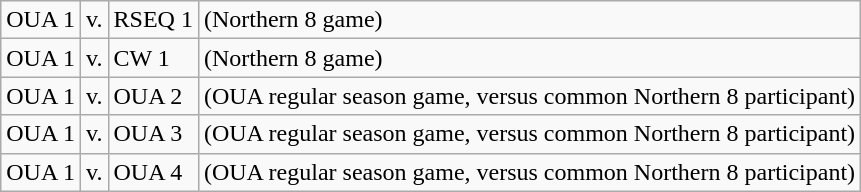<table class="wikitable" style="margin:1em; clear:right; text-align:left; line-height:normal;">
<tr>
<td>OUA 1</td>
<td>v.</td>
<td>RSEQ 1</td>
<td>(Northern 8 game)</td>
</tr>
<tr>
<td>OUA 1</td>
<td>v.</td>
<td>CW 1</td>
<td>(Northern 8 game)</td>
</tr>
<tr>
<td>OUA 1</td>
<td>v.</td>
<td>OUA 2</td>
<td>(OUA regular season game, versus common Northern 8 participant)</td>
</tr>
<tr>
<td>OUA 1</td>
<td>v.</td>
<td>OUA 3</td>
<td>(OUA regular season game, versus common Northern 8 participant)</td>
</tr>
<tr>
<td>OUA 1</td>
<td>v.</td>
<td>OUA 4</td>
<td>(OUA regular season game, versus common Northern 8 participant)</td>
</tr>
</table>
